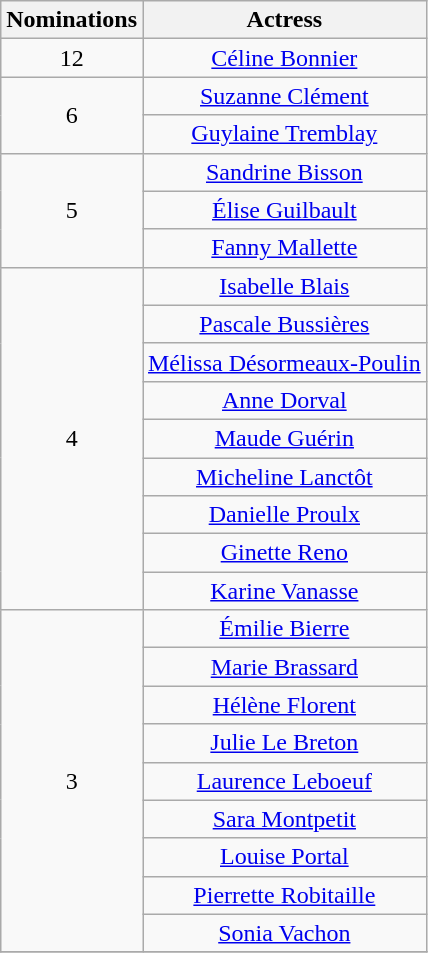<table class="wikitable" style="text-align:center;">
<tr>
<th scope="col" width="1">Nominations</th>
<th scope="col" align="center">Actress</th>
</tr>
<tr>
<td rowspan="1" style="text-align:center;">12</td>
<td><a href='#'>Céline Bonnier</a></td>
</tr>
<tr>
<td rowspan="2" style="text-align:center;">6</td>
<td><a href='#'>Suzanne Clément</a></td>
</tr>
<tr>
<td><a href='#'>Guylaine Tremblay</a></td>
</tr>
<tr>
<td rowspan="3" style="text-align:center;">5</td>
<td><a href='#'>Sandrine Bisson</a></td>
</tr>
<tr>
<td><a href='#'>Élise Guilbault</a></td>
</tr>
<tr>
<td><a href='#'>Fanny Mallette</a></td>
</tr>
<tr>
<td rowspan="9" style="text-align:center;">4</td>
<td><a href='#'>Isabelle Blais</a></td>
</tr>
<tr>
<td><a href='#'>Pascale Bussières</a></td>
</tr>
<tr>
<td><a href='#'>Mélissa Désormeaux-Poulin</a></td>
</tr>
<tr>
<td><a href='#'>Anne Dorval</a></td>
</tr>
<tr>
<td><a href='#'>Maude Guérin</a></td>
</tr>
<tr>
<td><a href='#'>Micheline Lanctôt</a></td>
</tr>
<tr>
<td><a href='#'>Danielle Proulx</a></td>
</tr>
<tr>
<td><a href='#'>Ginette Reno</a></td>
</tr>
<tr>
<td><a href='#'>Karine Vanasse</a></td>
</tr>
<tr>
<td rowspan="9" style="text-align:center;">3</td>
<td><a href='#'>Émilie Bierre</a></td>
</tr>
<tr>
<td><a href='#'>Marie Brassard</a></td>
</tr>
<tr>
<td><a href='#'>Hélène Florent</a></td>
</tr>
<tr>
<td><a href='#'>Julie Le Breton</a></td>
</tr>
<tr>
<td><a href='#'>Laurence Leboeuf</a></td>
</tr>
<tr>
<td><a href='#'>Sara Montpetit</a></td>
</tr>
<tr>
<td><a href='#'>Louise Portal</a></td>
</tr>
<tr>
<td><a href='#'>Pierrette Robitaille</a></td>
</tr>
<tr>
<td><a href='#'>Sonia Vachon</a></td>
</tr>
<tr>
</tr>
</table>
